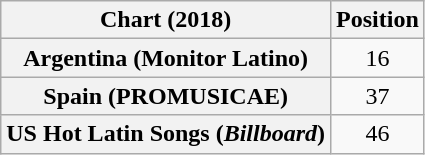<table class="wikitable plainrowheaders sortable" style="text-align:center">
<tr>
<th scope="col">Chart (2018)</th>
<th scope="col">Position</th>
</tr>
<tr>
<th scope="row">Argentina (Monitor Latino)</th>
<td>16</td>
</tr>
<tr>
<th scope="row">Spain (PROMUSICAE)</th>
<td>37</td>
</tr>
<tr>
<th scope="row">US Hot Latin Songs (<em>Billboard</em>)</th>
<td>46</td>
</tr>
</table>
